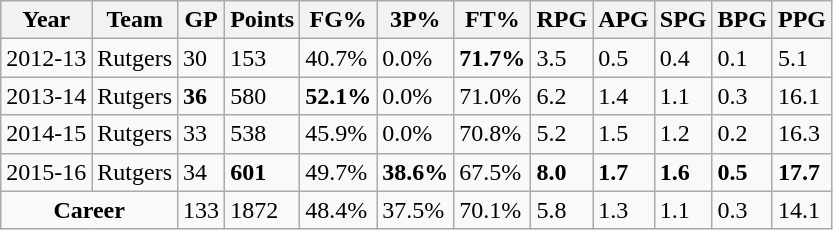<table class="wikitable sortable">
<tr>
<th>Year</th>
<th>Team</th>
<th>GP</th>
<th>Points</th>
<th>FG%</th>
<th>3P%</th>
<th>FT%</th>
<th>RPG</th>
<th>APG</th>
<th>SPG</th>
<th>BPG</th>
<th>PPG</th>
</tr>
<tr>
<td>2012-13</td>
<td>Rutgers</td>
<td>30</td>
<td>153</td>
<td>40.7%</td>
<td>0.0%</td>
<td><strong>71.7%</strong></td>
<td>3.5</td>
<td>0.5</td>
<td>0.4</td>
<td>0.1</td>
<td>5.1</td>
</tr>
<tr>
<td>2013-14</td>
<td>Rutgers</td>
<td><strong>36</strong></td>
<td>580</td>
<td><strong>52.1%</strong></td>
<td>0.0%</td>
<td>71.0%</td>
<td>6.2</td>
<td>1.4</td>
<td>1.1</td>
<td>0.3</td>
<td>16.1</td>
</tr>
<tr>
<td>2014-15</td>
<td>Rutgers</td>
<td>33</td>
<td>538</td>
<td>45.9%</td>
<td>0.0%</td>
<td>70.8%</td>
<td>5.2</td>
<td>1.5</td>
<td>1.2</td>
<td>0.2</td>
<td>16.3</td>
</tr>
<tr>
<td>2015-16</td>
<td>Rutgers</td>
<td>34</td>
<td><strong>601</strong></td>
<td>49.7%</td>
<td><strong>38.6%</strong></td>
<td>67.5%</td>
<td><strong>8.0</strong></td>
<td><strong>1.7</strong></td>
<td><strong>1.6</strong></td>
<td><strong>0.5</strong></td>
<td><strong>17.7</strong></td>
</tr>
<tr class="sortbottom">
<td align=center colspan="2"><strong>Career</strong></td>
<td>133</td>
<td>1872</td>
<td>48.4%</td>
<td>37.5%</td>
<td>70.1%</td>
<td>5.8</td>
<td>1.3</td>
<td>1.1</td>
<td>0.3</td>
<td>14.1</td>
</tr>
</table>
